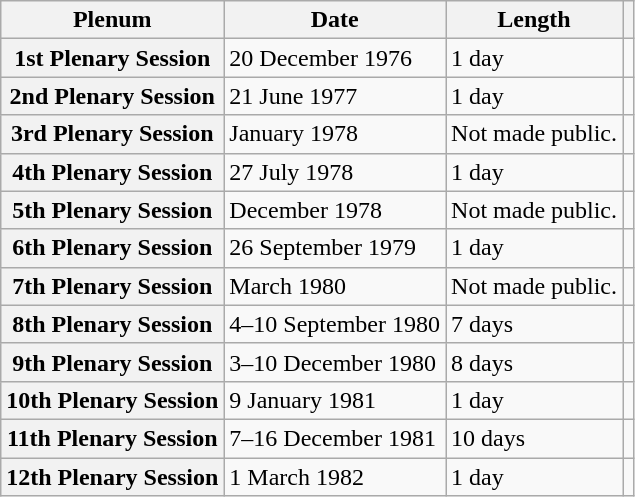<table class="wikitable sortable plainrowheaders">
<tr>
<th scope="col">Plenum</th>
<th scope="col">Date</th>
<th scope="col">Length</th>
<th scope="col" class="unsortable"></th>
</tr>
<tr>
<th scope="row">1st Plenary Session</th>
<td data-sort-value="1">20 December 1976</td>
<td>1 day</td>
<td align="center"></td>
</tr>
<tr>
<th scope="row">2nd Plenary Session</th>
<td data-sort-value="2">21 June 1977</td>
<td>1 day</td>
<td align="center"></td>
</tr>
<tr>
<th scope="row">3rd Plenary Session</th>
<td data-sort-value="3">January 1978</td>
<td>Not made public.</td>
<td align="center"></td>
</tr>
<tr>
<th scope="row">4th Plenary Session</th>
<td data-sort-value="4">27 July 1978</td>
<td>1 day</td>
<td align="center"></td>
</tr>
<tr>
<th scope="row">5th Plenary Session</th>
<td data-sort-value="5">December 1978</td>
<td>Not made public.</td>
<td align="center"></td>
</tr>
<tr>
<th scope="row">6th Plenary Session</th>
<td data-sort-value="6">26 September 1979</td>
<td>1 day</td>
<td align="center"></td>
</tr>
<tr>
<th scope="row">7th Plenary Session</th>
<td data-sort-value="7">March 1980</td>
<td>Not made public.</td>
<td align="center"></td>
</tr>
<tr>
<th scope="row">8th Plenary Session</th>
<td data-sort-value="8">4–10 September 1980</td>
<td>7 days</td>
<td align="center"></td>
</tr>
<tr>
<th scope="row">9th Plenary Session</th>
<td data-sort-value="8">3–10 December 1980</td>
<td>8 days</td>
<td align="center"></td>
</tr>
<tr>
<th scope="row">10th Plenary Session</th>
<td data-sort-value="10">9 January 1981</td>
<td>1 day</td>
<td align="center"></td>
</tr>
<tr>
<th scope="row">11th Plenary Session</th>
<td data-sort-value="11">7–16 December 1981</td>
<td>10 days</td>
<td align="center"></td>
</tr>
<tr>
<th scope="row">12th Plenary Session</th>
<td data-sort-value="15">1 March 1982</td>
<td>1 day</td>
<td align="center"></td>
</tr>
</table>
